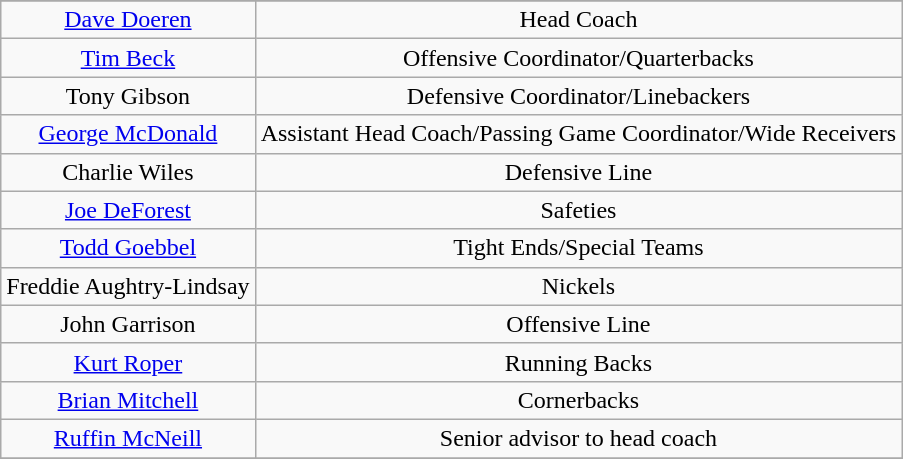<table class="wikitable">
<tr>
</tr>
<tr align="center">
<td><a href='#'>Dave Doeren</a></td>
<td>Head Coach</td>
</tr>
<tr align="center">
<td><a href='#'>Tim Beck</a></td>
<td>Offensive Coordinator/Quarterbacks</td>
</tr>
<tr align="center">
<td>Tony Gibson</td>
<td>Defensive Coordinator/Linebackers</td>
</tr>
<tr align="center">
<td><a href='#'>George McDonald</a></td>
<td>Assistant Head Coach/Passing Game Coordinator/Wide Receivers</td>
</tr>
<tr align="center">
<td>Charlie Wiles</td>
<td>Defensive Line</td>
</tr>
<tr align="center">
<td><a href='#'>Joe DeForest</a></td>
<td>Safeties</td>
</tr>
<tr align="center">
<td><a href='#'>Todd Goebbel</a></td>
<td>Tight Ends/Special Teams</td>
</tr>
<tr align="center">
<td>Freddie Aughtry-Lindsay</td>
<td>Nickels</td>
</tr>
<tr align="center">
<td>John Garrison</td>
<td>Offensive Line</td>
</tr>
<tr align="center">
<td><a href='#'>Kurt Roper</a></td>
<td>Running Backs</td>
</tr>
<tr align="center">
<td><a href='#'>Brian Mitchell</a></td>
<td>Cornerbacks</td>
</tr>
<tr align="center">
<td><a href='#'>Ruffin McNeill</a></td>
<td>Senior advisor to head coach</td>
</tr>
<tr>
</tr>
</table>
